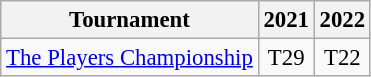<table class="wikitable" style="font-size:95%;text-align:center;">
<tr>
<th>Tournament</th>
<th>2021</th>
<th>2022</th>
</tr>
<tr>
<td align=left><a href='#'>The Players Championship</a></td>
<td>T29</td>
<td>T22</td>
</tr>
</table>
